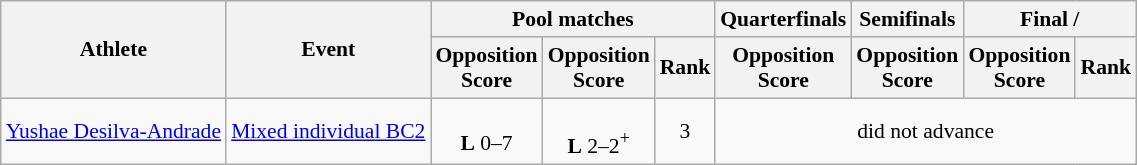<table class=wikitable style="font-size:90%">
<tr>
<th rowspan="2">Athlete</th>
<th rowspan="2">Event</th>
<th colspan="3">Pool matches</th>
<th>Quarterfinals</th>
<th>Semifinals</th>
<th colspan="2">Final / </th>
</tr>
<tr>
<th>Opposition<br>Score</th>
<th>Opposition<br>Score</th>
<th>Rank</th>
<th>Opposition<br>Score</th>
<th>Opposition<br>Score</th>
<th>Opposition<br>Score</th>
<th>Rank</th>
</tr>
<tr align=center>
<td align=left><a href='#'>Yushae Desilva-Andrade</a></td>
<td align=left><a href='#'>Mixed individual BC2</a></td>
<td><br><strong>L</strong> 0–7</td>
<td><br><strong>L</strong> 2–2<sup>+</sup></td>
<td>3</td>
<td colspan=4>did not advance</td>
</tr>
</table>
